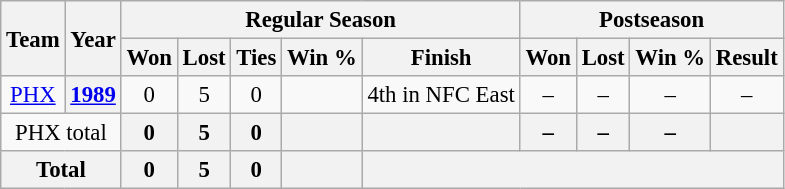<table class="wikitable" style="font-size: 95%; text-align:center;">
<tr>
<th rowspan="2">Team</th>
<th rowspan="2">Year</th>
<th colspan="5">Regular Season</th>
<th colspan="4">Postseason</th>
</tr>
<tr>
<th>Won</th>
<th>Lost</th>
<th>Ties</th>
<th>Win %</th>
<th>Finish</th>
<th>Won</th>
<th>Lost</th>
<th>Win %</th>
<th>Result</th>
</tr>
<tr>
<td><a href='#'>PHX</a></td>
<th><a href='#'>1989</a></th>
<td>0</td>
<td>5</td>
<td>0</td>
<td></td>
<td>4th in NFC East</td>
<td>–</td>
<td>–</td>
<td>–</td>
<td>–</td>
</tr>
<tr>
<td colspan="2">PHX total</td>
<th>0</th>
<th>5</th>
<th>0</th>
<th></th>
<th></th>
<th>–</th>
<th>–</th>
<th>–</th>
<th></th>
</tr>
<tr>
<th colspan="2">Total</th>
<th>0</th>
<th>5</th>
<th>0</th>
<th></th>
<th colspan="5"></th>
</tr>
</table>
